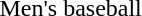<table>
<tr>
<td>Men's baseball</td>
<td></td>
<td></td>
<td></td>
</tr>
</table>
